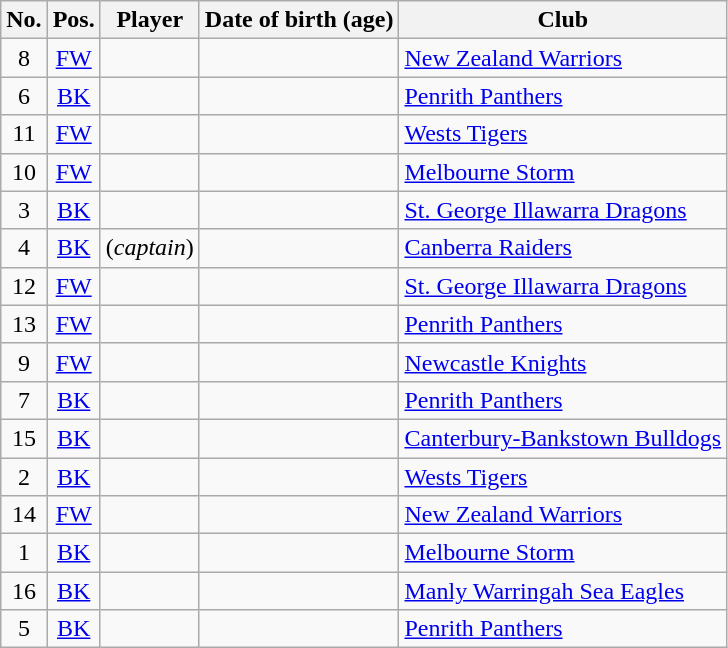<table class="wikitable sortable">
<tr>
<th>No.</th>
<th>Pos.</th>
<th>Player</th>
<th>Date of birth (age)</th>
<th>Club</th>
</tr>
<tr>
<td align=center>8</td>
<td align=center><a href='#'>FW</a></td>
<td></td>
<td></td>
<td> <a href='#'>New Zealand Warriors</a></td>
</tr>
<tr>
<td align=center>6</td>
<td align=center><a href='#'>BK</a></td>
<td></td>
<td></td>
<td> <a href='#'>Penrith Panthers</a></td>
</tr>
<tr>
<td align=center>11</td>
<td align=center><a href='#'>FW</a></td>
<td></td>
<td></td>
<td> <a href='#'>Wests Tigers</a></td>
</tr>
<tr>
<td align=center>10</td>
<td align=center><a href='#'>FW</a></td>
<td></td>
<td></td>
<td> <a href='#'>Melbourne Storm</a></td>
</tr>
<tr>
<td align=center>3</td>
<td align=center><a href='#'>BK</a></td>
<td></td>
<td></td>
<td> <a href='#'>St. George Illawarra Dragons</a></td>
</tr>
<tr>
<td align=center>4</td>
<td align=center><a href='#'>BK</a></td>
<td> (<em>captain</em>)</td>
<td></td>
<td> <a href='#'>Canberra Raiders</a></td>
</tr>
<tr>
<td align=center>12</td>
<td align=center><a href='#'>FW</a></td>
<td></td>
<td></td>
<td> <a href='#'>St. George Illawarra Dragons</a></td>
</tr>
<tr>
<td align=center>13</td>
<td align=center><a href='#'>FW</a></td>
<td></td>
<td></td>
<td> <a href='#'>Penrith Panthers</a></td>
</tr>
<tr>
<td align=center>9</td>
<td align=center><a href='#'>FW</a></td>
<td></td>
<td></td>
<td> <a href='#'>Newcastle Knights</a></td>
</tr>
<tr>
<td align=center>7</td>
<td align=center><a href='#'>BK</a></td>
<td></td>
<td></td>
<td> <a href='#'>Penrith Panthers</a></td>
</tr>
<tr>
<td align=center>15</td>
<td align=center><a href='#'>BK</a></td>
<td></td>
<td></td>
<td> <a href='#'>Canterbury-Bankstown Bulldogs</a></td>
</tr>
<tr>
<td align=center>2</td>
<td align=center><a href='#'>BK</a></td>
<td></td>
<td></td>
<td> <a href='#'>Wests Tigers</a></td>
</tr>
<tr>
<td align=center>14</td>
<td align=center><a href='#'>FW</a></td>
<td></td>
<td></td>
<td> <a href='#'>New Zealand Warriors</a></td>
</tr>
<tr>
<td align=center>1</td>
<td align=center><a href='#'>BK</a></td>
<td></td>
<td></td>
<td> <a href='#'>Melbourne Storm</a></td>
</tr>
<tr>
<td align=center>16</td>
<td align=center><a href='#'>BK</a></td>
<td></td>
<td></td>
<td> <a href='#'>Manly Warringah Sea Eagles</a></td>
</tr>
<tr>
<td align=center>5</td>
<td align=center><a href='#'>BK</a></td>
<td></td>
<td></td>
<td> <a href='#'>Penrith Panthers</a></td>
</tr>
</table>
